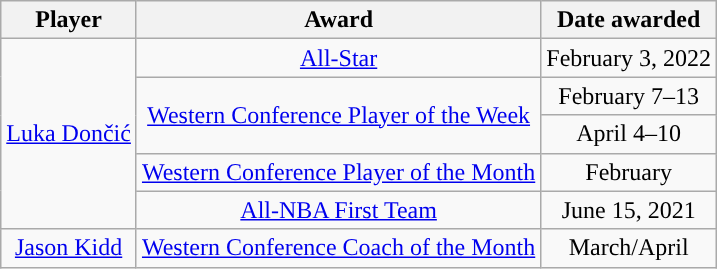<table class="wikitable sortable">
<tr>
<th>Player</th>
<th>Award</th>
<th>Date awarded</th>
</tr>
<tr style="text-align: center">
<td rowspan=5><a href='#'>Luka Dončić</a></td>
<td><a href='#'>All-Star</a></td>
<td>February 3, 2022</td>
</tr>
<tr style="text-align: center">
<td rowspan=2><a href='#'>Western Conference Player of the Week</a></td>
<td>February 7–13</td>
</tr>
<tr style="text-align: center">
<td>April 4–10</td>
</tr>
<tr style="text-align: center">
<td><a href='#'>Western Conference Player of the Month</a></td>
<td>February</td>
</tr>
<tr style="text-align: center">
<td><a href='#'>All-NBA First Team</a></td>
<td>June 15, 2021</td>
</tr>
<tr style="text-align: center">
<td><a href='#'>Jason Kidd</a></td>
<td><a href='#'>Western Conference Coach of the Month</a></td>
<td>March/April</td>
</tr>
</table>
